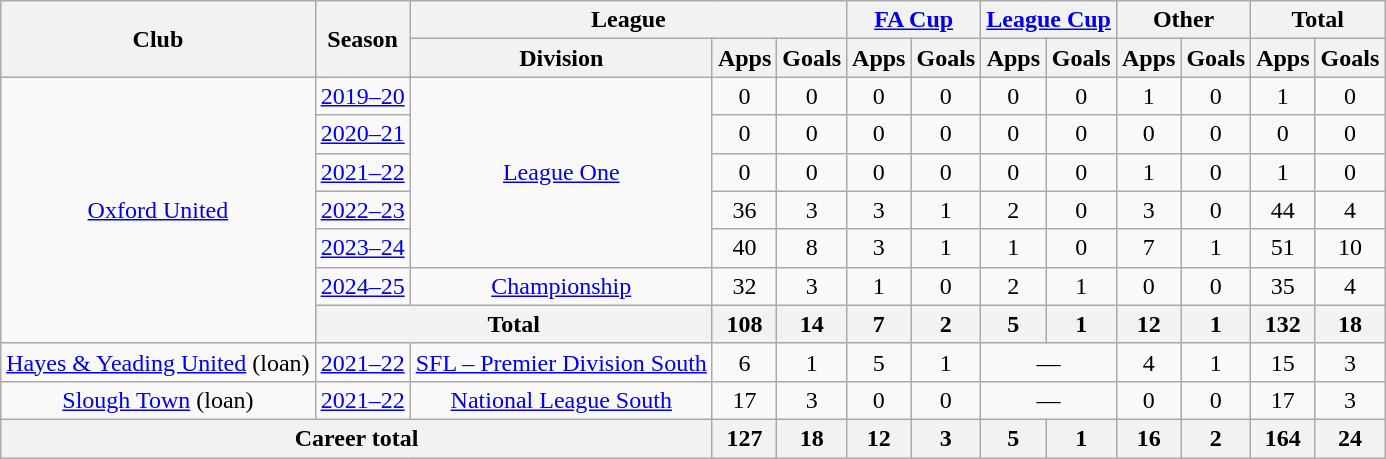<table class="wikitable" style="text-align: center;">
<tr>
<th rowspan="2">Club</th>
<th rowspan="2">Season</th>
<th colspan="3">League</th>
<th colspan="2"><a href='#'>FA Cup</a></th>
<th colspan="2"><a href='#'>League Cup</a></th>
<th colspan="2">Other</th>
<th colspan="2">Total</th>
</tr>
<tr>
<th>Division</th>
<th>Apps</th>
<th>Goals</th>
<th>Apps</th>
<th>Goals</th>
<th>Apps</th>
<th>Goals</th>
<th>Apps</th>
<th>Goals</th>
<th>Apps</th>
<th>Goals</th>
</tr>
<tr>
<td rowspan="7"><a href='#'>Oxford United</a></td>
<td><a href='#'>2019–20</a></td>
<td rowspan="5"><a href='#'>League One</a></td>
<td>0</td>
<td>0</td>
<td>0</td>
<td>0</td>
<td>0</td>
<td>0</td>
<td>1</td>
<td>0</td>
<td>1</td>
<td>0</td>
</tr>
<tr>
<td><a href='#'>2020–21</a></td>
<td>0</td>
<td>0</td>
<td>0</td>
<td>0</td>
<td>0</td>
<td>0</td>
<td>0</td>
<td>0</td>
<td>0</td>
<td>0</td>
</tr>
<tr>
<td><a href='#'>2021–22</a></td>
<td>0</td>
<td>0</td>
<td>0</td>
<td>0</td>
<td>0</td>
<td>0</td>
<td>1</td>
<td>0</td>
<td>1</td>
<td>0</td>
</tr>
<tr>
<td><a href='#'>2022–23</a></td>
<td>36</td>
<td>3</td>
<td>3</td>
<td>1</td>
<td>2</td>
<td>0</td>
<td>3</td>
<td>0</td>
<td>44</td>
<td>4</td>
</tr>
<tr>
<td><a href='#'>2023–24</a></td>
<td>40</td>
<td>8</td>
<td>3</td>
<td>1</td>
<td>1</td>
<td>0</td>
<td>7</td>
<td>1</td>
<td>51</td>
<td>10</td>
</tr>
<tr>
<td><a href='#'>2024–25</a></td>
<td><a href='#'>Championship</a></td>
<td>32</td>
<td>3</td>
<td>1</td>
<td>0</td>
<td>2</td>
<td>1</td>
<td>0</td>
<td>0</td>
<td>35</td>
<td>4</td>
</tr>
<tr>
<th colspan="2">Total</th>
<th>108</th>
<th>14</th>
<th>7</th>
<th>2</th>
<th>5</th>
<th>1</th>
<th>12</th>
<th>1</th>
<th>132</th>
<th>18</th>
</tr>
<tr>
<td><a href='#'>Hayes & Yeading United</a> (loan)</td>
<td><a href='#'>2021–22</a></td>
<td><a href='#'>SFL – Premier Division South</a></td>
<td>6</td>
<td>1</td>
<td>5</td>
<td>1</td>
<td colspan="2">—</td>
<td>4</td>
<td>1</td>
<td>15</td>
<td>3</td>
</tr>
<tr>
<td><a href='#'>Slough Town</a> (loan)</td>
<td><a href='#'>2021–22</a></td>
<td><a href='#'>National League South</a></td>
<td>17</td>
<td>3</td>
<td>0</td>
<td>0</td>
<td colspan="2">—</td>
<td>0</td>
<td>0</td>
<td>17</td>
<td>3</td>
</tr>
<tr>
<th colspan="3">Career total</th>
<th>127</th>
<th>18</th>
<th>12</th>
<th>3</th>
<th>5</th>
<th>1</th>
<th>16</th>
<th>2</th>
<th>164</th>
<th>24</th>
</tr>
</table>
